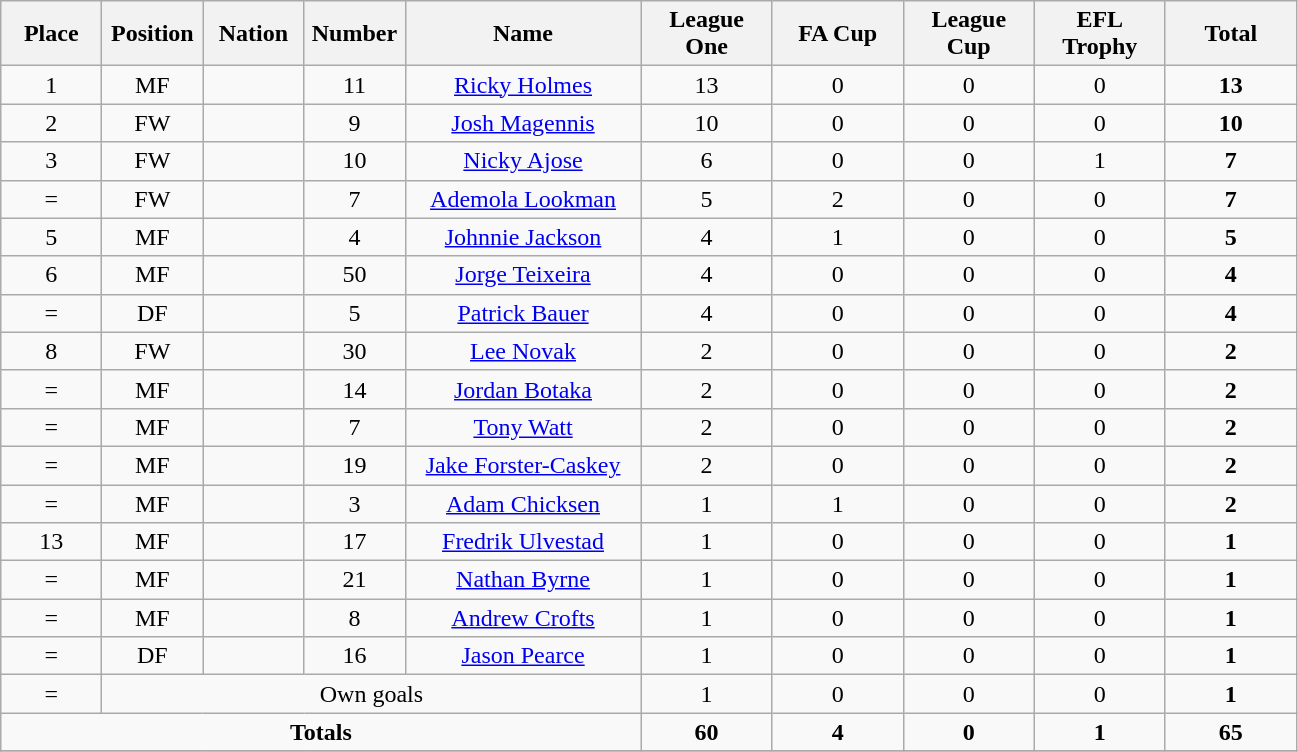<table class="wikitable" style="font-size: 100%; text-align: center;">
<tr>
<th width=60>Place</th>
<th width=60>Position</th>
<th width=60>Nation</th>
<th width=60>Number</th>
<th width=150>Name</th>
<th width=80>League One</th>
<th width=80>FA Cup</th>
<th width=80>League Cup</th>
<th width=80>EFL Trophy</th>
<th width=80>Total</th>
</tr>
<tr>
<td>1</td>
<td>MF</td>
<td></td>
<td>11</td>
<td><a href='#'>Ricky Holmes</a></td>
<td>13</td>
<td>0</td>
<td>0</td>
<td>0</td>
<td><strong>13</strong></td>
</tr>
<tr>
<td>2</td>
<td>FW</td>
<td></td>
<td>9</td>
<td><a href='#'>Josh Magennis</a></td>
<td>10</td>
<td>0</td>
<td>0</td>
<td>0</td>
<td><strong>10</strong></td>
</tr>
<tr>
<td>3</td>
<td>FW</td>
<td></td>
<td>10</td>
<td><a href='#'>Nicky Ajose</a></td>
<td>6</td>
<td>0</td>
<td>0</td>
<td>1</td>
<td><strong>7</strong></td>
</tr>
<tr>
<td>=</td>
<td>FW</td>
<td></td>
<td>7</td>
<td><a href='#'>Ademola Lookman</a></td>
<td>5</td>
<td>2</td>
<td>0</td>
<td>0</td>
<td><strong>7</strong></td>
</tr>
<tr>
<td>5</td>
<td>MF</td>
<td></td>
<td>4</td>
<td><a href='#'>Johnnie Jackson</a></td>
<td>4</td>
<td>1</td>
<td>0</td>
<td>0</td>
<td><strong>5</strong></td>
</tr>
<tr>
<td>6</td>
<td>MF</td>
<td></td>
<td>50</td>
<td><a href='#'>Jorge Teixeira</a></td>
<td>4</td>
<td>0</td>
<td>0</td>
<td>0</td>
<td><strong>4</strong></td>
</tr>
<tr>
<td>=</td>
<td>DF</td>
<td></td>
<td>5</td>
<td><a href='#'>Patrick Bauer</a></td>
<td>4</td>
<td>0</td>
<td>0</td>
<td>0</td>
<td><strong>4</strong></td>
</tr>
<tr>
<td>8</td>
<td>FW</td>
<td></td>
<td>30</td>
<td><a href='#'>Lee Novak</a></td>
<td>2</td>
<td>0</td>
<td>0</td>
<td>0</td>
<td><strong>2</strong></td>
</tr>
<tr>
<td>=</td>
<td>MF</td>
<td></td>
<td>14</td>
<td><a href='#'>Jordan Botaka</a></td>
<td>2</td>
<td>0</td>
<td>0</td>
<td>0</td>
<td><strong>2</strong></td>
</tr>
<tr>
<td>=</td>
<td>MF</td>
<td></td>
<td>7</td>
<td><a href='#'>Tony Watt</a></td>
<td>2</td>
<td>0</td>
<td>0</td>
<td>0</td>
<td><strong>2</strong></td>
</tr>
<tr>
<td>=</td>
<td>MF</td>
<td></td>
<td>19</td>
<td><a href='#'>Jake Forster-Caskey</a></td>
<td>2</td>
<td>0</td>
<td>0</td>
<td>0</td>
<td><strong>2</strong></td>
</tr>
<tr>
<td>=</td>
<td>MF</td>
<td></td>
<td>3</td>
<td><a href='#'>Adam Chicksen</a></td>
<td>1</td>
<td>1</td>
<td>0</td>
<td>0</td>
<td><strong>2</strong></td>
</tr>
<tr>
<td>13</td>
<td>MF</td>
<td></td>
<td>17</td>
<td><a href='#'>Fredrik Ulvestad</a></td>
<td>1</td>
<td>0</td>
<td>0</td>
<td>0</td>
<td><strong>1</strong></td>
</tr>
<tr>
<td>=</td>
<td>MF</td>
<td></td>
<td>21</td>
<td><a href='#'>Nathan Byrne</a></td>
<td>1</td>
<td>0</td>
<td>0</td>
<td>0</td>
<td><strong>1</strong></td>
</tr>
<tr>
<td>=</td>
<td>MF</td>
<td></td>
<td>8</td>
<td><a href='#'>Andrew Crofts</a></td>
<td>1</td>
<td>0</td>
<td>0</td>
<td>0</td>
<td><strong>1</strong></td>
</tr>
<tr>
<td>=</td>
<td>DF</td>
<td></td>
<td>16</td>
<td><a href='#'>Jason Pearce</a></td>
<td>1</td>
<td>0</td>
<td>0</td>
<td>0</td>
<td><strong>1</strong></td>
</tr>
<tr>
<td>=</td>
<td colspan="4">Own goals</td>
<td>1</td>
<td>0</td>
<td>0</td>
<td>0</td>
<td><strong>1</strong></td>
</tr>
<tr>
<td colspan="5"><strong>Totals</strong></td>
<td><strong>60</strong></td>
<td><strong>4</strong></td>
<td><strong>0</strong></td>
<td><strong>1</strong></td>
<td><strong>65</strong></td>
</tr>
<tr>
</tr>
</table>
